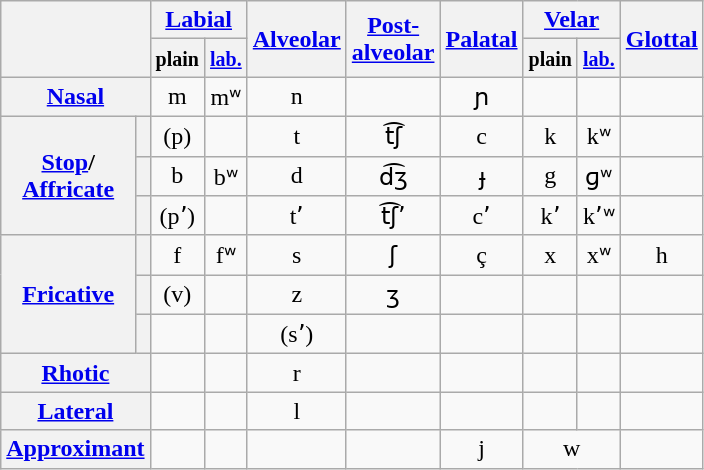<table class="wikitable" style="text-align:center">
<tr>
<th colspan="2" rowspan="2"></th>
<th colspan="2"><a href='#'>Labial</a></th>
<th rowspan="2"><a href='#'>Alveolar</a></th>
<th rowspan="2"><a href='#'>Post-<br>alveolar</a></th>
<th rowspan="2"><a href='#'>Palatal</a></th>
<th colspan="2"><a href='#'>Velar</a></th>
<th rowspan="2"><a href='#'>Glottal</a></th>
</tr>
<tr>
<th><small>plain</small></th>
<th><small><a href='#'>lab.</a></small></th>
<th><small>plain</small></th>
<th><small><a href='#'>lab.</a></small></th>
</tr>
<tr>
<th colspan="2"><a href='#'>Nasal</a></th>
<td>m</td>
<td>mʷ</td>
<td>n</td>
<td></td>
<td>ɲ</td>
<td></td>
<td></td>
<td></td>
</tr>
<tr>
<th rowspan="3"><a href='#'>Stop</a>/<br><a href='#'>Affricate</a></th>
<th></th>
<td>(p)</td>
<td></td>
<td>t</td>
<td>t͡ʃ</td>
<td>c</td>
<td>k</td>
<td>kʷ</td>
<td></td>
</tr>
<tr>
<th></th>
<td>b</td>
<td>bʷ</td>
<td>d</td>
<td>d͡ʒ</td>
<td>ɟ</td>
<td>g</td>
<td>ɡʷ</td>
<td></td>
</tr>
<tr>
<th></th>
<td>(pʼ)</td>
<td></td>
<td>tʼ</td>
<td>t͡ʃʼ</td>
<td>cʼ</td>
<td>kʼ</td>
<td>kʼʷ</td>
<td></td>
</tr>
<tr>
<th rowspan="3"><a href='#'>Fricative</a></th>
<th></th>
<td>f</td>
<td>fʷ</td>
<td>s</td>
<td>ʃ</td>
<td>ç</td>
<td>x</td>
<td>xʷ</td>
<td>h</td>
</tr>
<tr>
<th></th>
<td>(v)</td>
<td></td>
<td>z</td>
<td>ʒ</td>
<td></td>
<td></td>
<td></td>
<td></td>
</tr>
<tr>
<th></th>
<td></td>
<td></td>
<td>(sʼ)</td>
<td></td>
<td></td>
<td></td>
<td></td>
<td></td>
</tr>
<tr>
<th colspan="2"><a href='#'>Rhotic</a></th>
<td></td>
<td></td>
<td>r</td>
<td></td>
<td></td>
<td></td>
<td></td>
<td></td>
</tr>
<tr>
<th colspan="2"><a href='#'>Lateral</a></th>
<td></td>
<td></td>
<td>l</td>
<td></td>
<td></td>
<td></td>
<td></td>
<td></td>
</tr>
<tr>
<th colspan="2"><a href='#'>Approximant</a></th>
<td></td>
<td></td>
<td></td>
<td></td>
<td>j</td>
<td colspan="2">w</td>
<td></td>
</tr>
</table>
